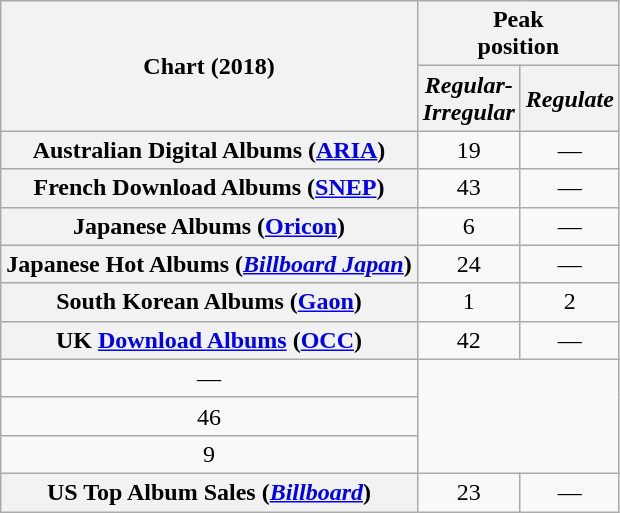<table class="wikitable plainrowheaders" style="text-align:center">
<tr>
<th scope="col" rowspan="2">Chart (2018)</th>
<th colspan="2" scope="col">Peak<br>position</th>
</tr>
<tr>
<th><em>Regular-<br>Irregular</em></th>
<th><em>Regulate</em></th>
</tr>
<tr>
<th scope="row">Australian Digital Albums (<a href='#'>ARIA</a>)</th>
<td>19</td>
<td>—</td>
</tr>
<tr>
<th scope="row">French Download Albums (<a href='#'>SNEP</a>)</th>
<td>43</td>
<td>—</td>
</tr>
<tr>
<th scope="row">Japanese Albums (<a href='#'>Oricon</a>)</th>
<td>6</td>
<td>—</td>
</tr>
<tr>
<th scope="row">Japanese Hot Albums (<em><a href='#'>Billboard Japan</a></em>)</th>
<td>24</td>
<td>—</td>
</tr>
<tr>
<th scope="row">South Korean Albums (<a href='#'>Gaon</a>)</th>
<td>1</td>
<td>2</td>
</tr>
<tr>
<th scope="row">UK <a href='#'>Download Albums</a> (<a href='#'>OCC</a>)</th>
<td>42</td>
<td>—</td>
</tr>
<tr>
<td>—</td>
</tr>
<tr>
<td>46</td>
</tr>
<tr>
<td>9</td>
</tr>
<tr>
<th scope="row">US Top Album Sales (<em><a href='#'>Billboard</a></em>)</th>
<td>23</td>
<td>—</td>
</tr>
</table>
